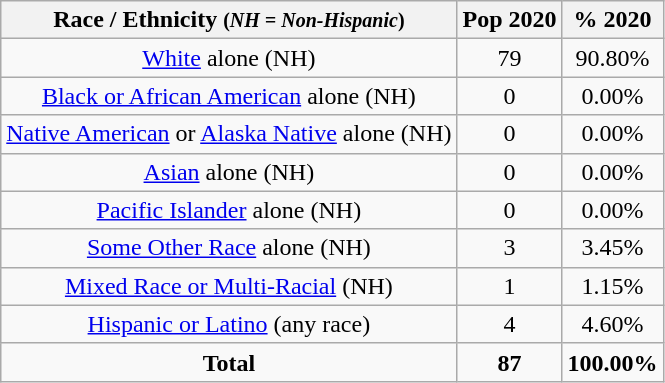<table class="wikitable" style="text-align:center;">
<tr>
<th>Race / Ethnicity <small>(<em>NH = Non-Hispanic</em>)</small></th>
<th>Pop 2020</th>
<th>% 2020</th>
</tr>
<tr>
<td><a href='#'>White</a> alone (NH)</td>
<td>79</td>
<td>90.80%</td>
</tr>
<tr>
<td><a href='#'>Black or African American</a> alone (NH)</td>
<td>0</td>
<td>0.00%</td>
</tr>
<tr>
<td><a href='#'>Native American</a> or <a href='#'>Alaska Native</a> alone (NH)</td>
<td>0</td>
<td>0.00%</td>
</tr>
<tr>
<td><a href='#'>Asian</a> alone (NH)</td>
<td>0</td>
<td>0.00%</td>
</tr>
<tr>
<td><a href='#'>Pacific Islander</a> alone (NH)</td>
<td>0</td>
<td>0.00%</td>
</tr>
<tr>
<td><a href='#'>Some Other Race</a> alone (NH)</td>
<td>3</td>
<td>3.45%</td>
</tr>
<tr>
<td><a href='#'>Mixed Race or Multi-Racial</a> (NH)</td>
<td>1</td>
<td>1.15%</td>
</tr>
<tr>
<td><a href='#'>Hispanic or Latino</a> (any race)</td>
<td>4</td>
<td>4.60%</td>
</tr>
<tr>
<td><strong>Total</strong></td>
<td><strong>87</strong></td>
<td><strong>100.00%</strong></td>
</tr>
</table>
